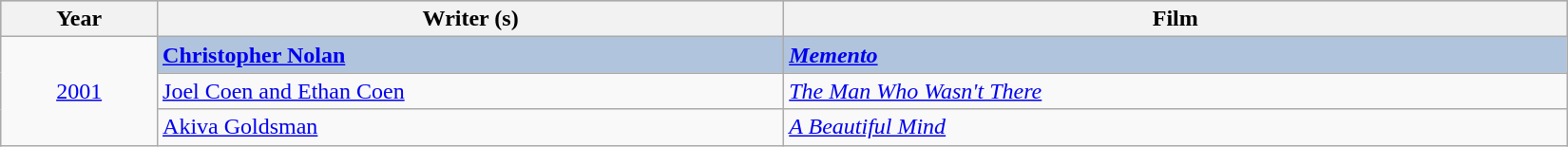<table class="wikitable" width="87%">
<tr style="background:#bebebe;">
<th style="width:5%;">Year</th>
<th style="width:20%;">Writer (s)</th>
<th style="width:25%;">Film</th>
</tr>
<tr>
<td rowspan="3" style="text-align:center;"><a href='#'>2001</a><br></td>
<td style="background:#B0C4DE;"><strong><a href='#'>Christopher Nolan</a></strong></td>
<td style="background:#B0C4DE;"><strong><em><a href='#'>Memento</a></em></strong></td>
</tr>
<tr>
<td><a href='#'>Joel Coen and Ethan Coen</a></td>
<td><em><a href='#'>The Man Who Wasn't There</a></em></td>
</tr>
<tr>
<td><a href='#'>Akiva Goldsman</a></td>
<td><em><a href='#'>A Beautiful Mind</a></em></td>
</tr>
</table>
